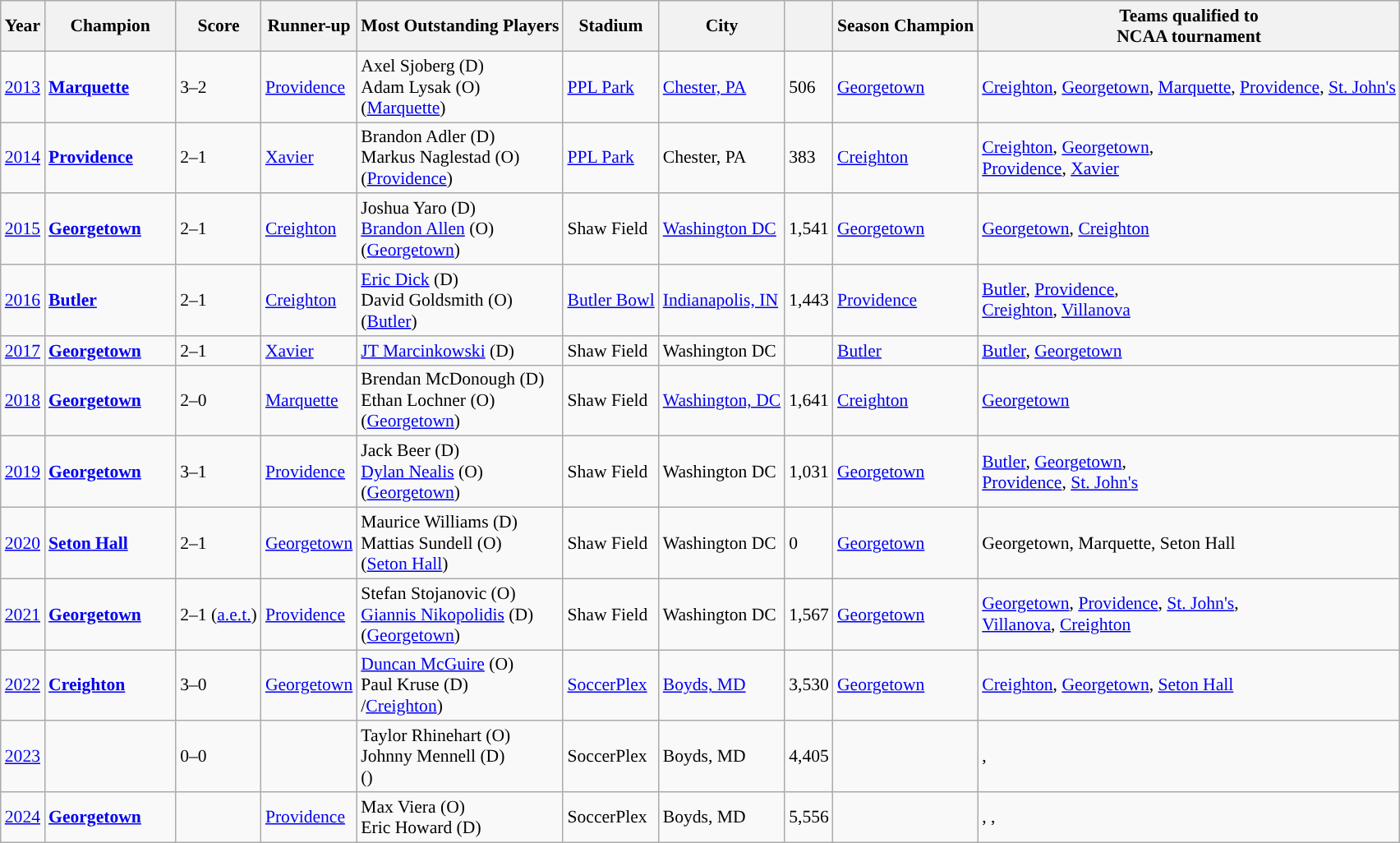<table class="wikitable sortable" style="text-align:; font-size:90%">
<tr>
<th width=px>Year</th>
<th width=100px>Champion</th>
<th width=px>Score</th>
<th width=px>Runner-up</th>
<th width=px>Most Outstanding Players</th>
<th width=px>Stadium</th>
<th width=px>City</th>
<th width=px></th>
<th width=px>Season Champion</th>
<th width=px>Teams qualified to<br>NCAA tournament</th>
</tr>
<tr>
<td><a href='#'>2013</a></td>
<td><strong><a href='#'>Marquette</a></strong> </td>
<td>3–2</td>
<td><a href='#'>Providence</a></td>
<td>Axel Sjoberg (D)<br>Adam Lysak (O) <br>(<a href='#'>Marquette</a>)</td>
<td><a href='#'>PPL Park</a></td>
<td><a href='#'>Chester, PA</a></td>
<td>506</td>
<td><a href='#'>Georgetown</a></td>
<td><a href='#'>Creighton</a>, <a href='#'>Georgetown</a>, <a href='#'>Marquette</a>, <a href='#'>Providence</a>, <a href='#'>St. John's</a></td>
</tr>
<tr>
<td><a href='#'>2014</a></td>
<td><strong><a href='#'>Providence</a></strong> </td>
<td>2–1</td>
<td><a href='#'>Xavier</a></td>
<td>Brandon Adler (D)<br>Markus Naglestad (O) <br>(<a href='#'>Providence</a>)</td>
<td><a href='#'>PPL Park</a></td>
<td>Chester, PA</td>
<td>383</td>
<td><a href='#'>Creighton</a></td>
<td><a href='#'>Creighton</a>, <a href='#'>Georgetown</a>, <br> <a href='#'>Providence</a>, <a href='#'>Xavier</a></td>
</tr>
<tr>
<td><a href='#'>2015</a></td>
<td><strong><a href='#'>Georgetown</a></strong> </td>
<td>2–1</td>
<td><a href='#'>Creighton</a></td>
<td>Joshua Yaro (D)<br><a href='#'>Brandon Allen</a> (O) <br>(<a href='#'>Georgetown</a>)</td>
<td>Shaw Field</td>
<td><a href='#'>Washington DC</a></td>
<td>1,541</td>
<td><a href='#'>Georgetown</a></td>
<td><a href='#'>Georgetown</a>, <a href='#'>Creighton</a></td>
</tr>
<tr>
<td><a href='#'>2016</a></td>
<td><strong><a href='#'>Butler</a></strong> </td>
<td>2–1</td>
<td><a href='#'>Creighton</a></td>
<td><a href='#'>Eric Dick</a> (D)<br>David Goldsmith (O)<br> (<a href='#'>Butler</a>)</td>
<td><a href='#'>Butler Bowl</a></td>
<td><a href='#'>Indianapolis, IN</a></td>
<td>1,443</td>
<td><a href='#'>Providence</a></td>
<td><a href='#'>Butler</a>, <a href='#'>Providence</a>,<br><a href='#'>Creighton</a>, <a href='#'>Villanova</a></td>
</tr>
<tr>
<td><a href='#'>2017</a></td>
<td><strong><a href='#'>Georgetown</a></strong> </td>
<td>2–1</td>
<td><a href='#'>Xavier</a></td>
<td><a href='#'>JT Marcinkowski</a> (D)</td>
<td>Shaw Field</td>
<td>Washington DC</td>
<td></td>
<td><a href='#'>Butler</a></td>
<td><a href='#'>Butler</a>, <a href='#'>Georgetown</a></td>
</tr>
<tr>
<td><a href='#'>2018</a></td>
<td><strong><a href='#'>Georgetown</a></strong> </td>
<td>2–0</td>
<td><a href='#'>Marquette</a></td>
<td>Brendan McDonough (D)<br>Ethan Lochner (O)<br>(<a href='#'>Georgetown</a>)</td>
<td>Shaw Field</td>
<td><a href='#'>Washington, DC</a></td>
<td>1,641</td>
<td><a href='#'>Creighton</a></td>
<td><a href='#'>Georgetown</a></td>
</tr>
<tr>
<td><a href='#'>2019</a></td>
<td><strong><a href='#'>Georgetown</a></strong> </td>
<td>3–1</td>
<td><a href='#'>Providence</a></td>
<td>Jack Beer (D)<br><a href='#'>Dylan Nealis</a> (O)<br>(<a href='#'>Georgetown</a>)</td>
<td>Shaw Field</td>
<td>Washington DC</td>
<td>1,031</td>
<td><a href='#'>Georgetown</a></td>
<td><a href='#'>Butler</a>, <a href='#'>Georgetown</a>,<br><a href='#'>Providence</a>, <a href='#'>St. John's</a></td>
</tr>
<tr>
<td><a href='#'>2020</a></td>
<td><strong><a href='#'>Seton Hall</a></strong> </td>
<td>2–1</td>
<td><a href='#'>Georgetown</a></td>
<td>Maurice Williams (D)<br>Mattias Sundell (O)<br>(<a href='#'>Seton Hall</a>)</td>
<td>Shaw Field</td>
<td>Washington DC</td>
<td>0 </td>
<td><a href='#'>Georgetown</a></td>
<td>Georgetown, Marquette, Seton Hall</td>
</tr>
<tr>
<td><a href='#'>2021</a></td>
<td><strong><a href='#'>Georgetown</a></strong> </td>
<td>2–1 (<a href='#'>a.e.t.</a>)</td>
<td><a href='#'>Providence</a></td>
<td>Stefan Stojanovic (O)<br><a href='#'>Giannis Nikopolidis</a> (D)<br>(<a href='#'>Georgetown</a>)</td>
<td>Shaw Field</td>
<td>Washington DC</td>
<td>1,567</td>
<td><a href='#'>Georgetown</a></td>
<td><a href='#'>Georgetown</a>, <a href='#'>Providence</a>, <a href='#'>St. John's</a>,<br><a href='#'>Villanova</a>, <a href='#'>Creighton</a></td>
</tr>
<tr>
<td><a href='#'>2022</a></td>
<td><strong><a href='#'>Creighton</a></strong> </td>
<td>3–0</td>
<td><a href='#'>Georgetown</a></td>
<td><a href='#'>Duncan McGuire</a> (O)<br>Paul Kruse (D)<br>/<a href='#'>Creighton</a>)</td>
<td><a href='#'>SoccerPlex</a></td>
<td><a href='#'>Boyds, MD</a></td>
<td>3,530</td>
<td><a href='#'>Georgetown</a></td>
<td><a href='#'>Creighton</a>, <a href='#'>Georgetown</a>, <a href='#'>Seton Hall</a></td>
</tr>
<tr>
<td><a href='#'>2023</a></td>
<td><strong></strong> </td>
<td>0–0 </td>
<td></td>
<td>Taylor Rhinehart (O)<br>Johnny Mennell (D)<br>()</td>
<td>SoccerPlex</td>
<td>Boyds, MD</td>
<td>4,405</td>
<td></td>
<td>, </td>
</tr>
<tr>
<td><a href='#'>2024</a></td>
<td><strong><a href='#'>Georgetown</a></strong> </td>
<td></td>
<td><a href='#'>Providence</a></td>
<td>Max Viera (O)<br>Eric Howard (D)<br></td>
<td>SoccerPlex</td>
<td>Boyds, MD</td>
<td>5,556</td>
<td></td>
<td>, , </td>
</tr>
</table>
